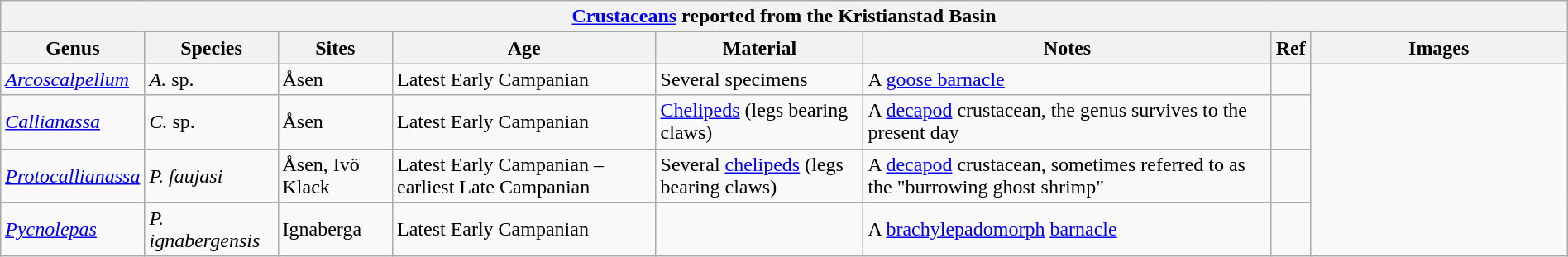<table class="wikitable sortable mw-collapsible" style="width:100%">
<tr>
<th colspan="8" style="text-align:center;"><strong><a href='#'>Crustaceans</a> reported from the Kristianstad Basin</strong></th>
</tr>
<tr>
<th>Genus</th>
<th width="100px">Species</th>
<th>Sites</th>
<th>Age</th>
<th>Material</th>
<th>Notes</th>
<th>Ref</th>
<th width="200px">Images</th>
</tr>
<tr>
<td><em><a href='#'>Arcoscalpellum</a></em></td>
<td><em>A.</em> sp.</td>
<td>Åsen</td>
<td>Latest Early Campanian</td>
<td>Several specimens</td>
<td>A <a href='#'>goose barnacle</a></td>
<td></td>
<td rowspan="4"><br></td>
</tr>
<tr>
<td><em><a href='#'>Callianassa</a></em></td>
<td><em>C.</em> sp.</td>
<td>Åsen</td>
<td>Latest Early Campanian</td>
<td><a href='#'>Chelipeds</a> (legs bearing claws)</td>
<td>A <a href='#'>decapod</a> crustacean, the genus survives to the present day</td>
<td></td>
</tr>
<tr>
<td><em><a href='#'>Protocallianassa</a></em></td>
<td><em>P. faujasi</em></td>
<td>Åsen, Ivö Klack</td>
<td>Latest Early Campanian – earliest Late Campanian</td>
<td>Several <a href='#'>chelipeds</a> (legs bearing claws)</td>
<td>A <a href='#'>decapod</a> crustacean, sometimes referred to as the "burrowing ghost shrimp"</td>
<td></td>
</tr>
<tr>
<td><em><a href='#'>Pycnolepas</a></em></td>
<td><em>P. ignabergensis</em></td>
<td>Ignaberga</td>
<td>Latest Early Campanian</td>
<td></td>
<td>A <a href='#'>brachylepadomorph</a> <a href='#'>barnacle</a></td>
<td></td>
</tr>
</table>
